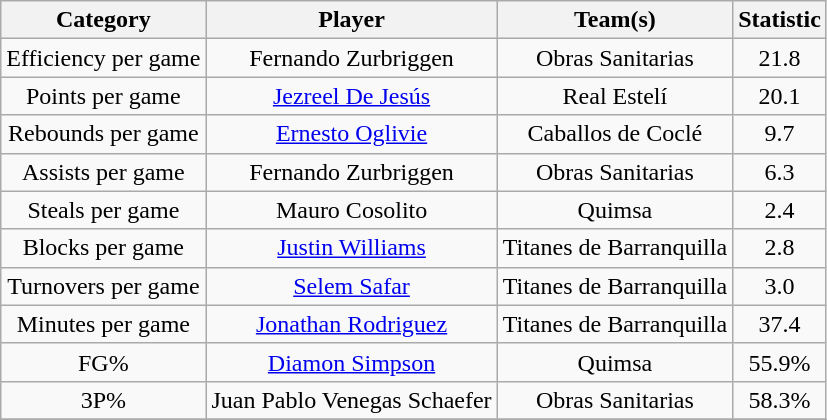<table class="wikitable" style="text-align:center">
<tr>
<th>Category</th>
<th>Player</th>
<th>Team(s)</th>
<th>Statistic</th>
</tr>
<tr>
<td>Efficiency per game</td>
<td> Fernando Zurbriggen</td>
<td>Obras Sanitarias</td>
<td>21.8</td>
</tr>
<tr>
<td>Points per game</td>
<td> <a href='#'>Jezreel De Jesús</a></td>
<td>Real Estelí</td>
<td>20.1</td>
</tr>
<tr>
<td>Rebounds per game</td>
<td> <a href='#'>Ernesto Oglivie</a></td>
<td>Caballos de Coclé</td>
<td>9.7</td>
</tr>
<tr>
<td>Assists per game</td>
<td> Fernando Zurbriggen</td>
<td>Obras Sanitarias</td>
<td>6.3</td>
</tr>
<tr>
<td>Steals per game</td>
<td> Mauro Cosolito</td>
<td>Quimsa</td>
<td>2.4</td>
</tr>
<tr>
<td>Blocks per game</td>
<td> <a href='#'>Justin Williams</a></td>
<td>Titanes de Barranquilla</td>
<td>2.8</td>
</tr>
<tr>
<td>Turnovers per game</td>
<td> <a href='#'>Selem Safar</a></td>
<td>Titanes de Barranquilla</td>
<td>3.0</td>
</tr>
<tr>
<td>Minutes per game</td>
<td> <a href='#'>Jonathan Rodriguez</a></td>
<td>Titanes de Barranquilla</td>
<td>37.4</td>
</tr>
<tr>
<td>FG%</td>
<td> <a href='#'>Diamon Simpson</a></td>
<td>Quimsa</td>
<td>55.9%</td>
</tr>
<tr>
<td>3P%</td>
<td> Juan Pablo Venegas Schaefer</td>
<td>Obras Sanitarias</td>
<td>58.3%</td>
</tr>
<tr>
</tr>
</table>
